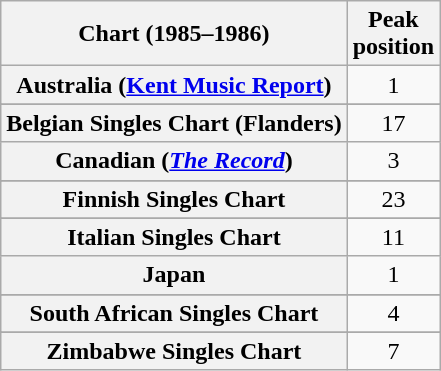<table class="wikitable sortable plainrowheaders" style="text-align:center">
<tr>
<th>Chart (1985–1986)</th>
<th>Peak<br>position</th>
</tr>
<tr>
<th scope="row">Australia (<a href='#'>Kent Music Report</a>)</th>
<td>1</td>
</tr>
<tr>
</tr>
<tr>
<th scope="row">Belgian Singles Chart (Flanders)</th>
<td>17</td>
</tr>
<tr>
<th scope="row">Canadian (<em><a href='#'>The Record</a></em>)</th>
<td>3</td>
</tr>
<tr>
</tr>
<tr>
<th scope="row">Finnish Singles Chart</th>
<td>23</td>
</tr>
<tr>
</tr>
<tr>
</tr>
<tr>
</tr>
<tr>
<th scope="row">Italian Singles Chart</th>
<td>11</td>
</tr>
<tr>
<th scope="row">Japan</th>
<td>1</td>
</tr>
<tr>
</tr>
<tr>
</tr>
<tr>
<th scope="row">South African Singles Chart</th>
<td>4</td>
</tr>
<tr>
</tr>
<tr>
</tr>
<tr>
</tr>
<tr>
</tr>
<tr>
</tr>
<tr>
</tr>
<tr>
<th scope="row">Zimbabwe Singles Chart</th>
<td>7</td>
</tr>
</table>
